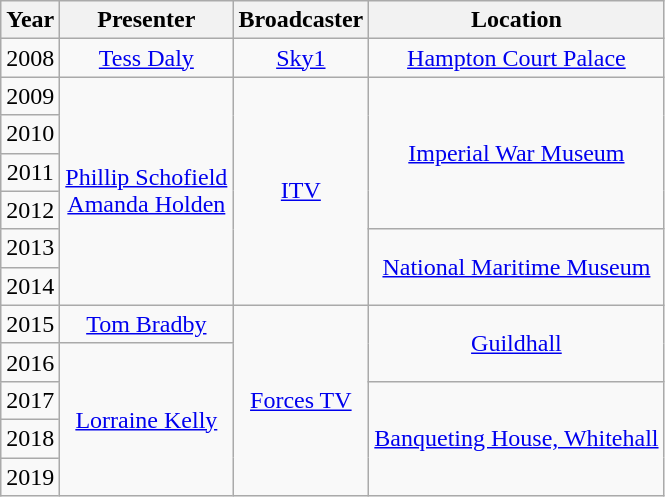<table class="wikitable" style="text-align:center;">
<tr>
<th>Year</th>
<th>Presenter</th>
<th>Broadcaster</th>
<th>Location</th>
</tr>
<tr>
<td>2008</td>
<td><a href='#'>Tess Daly</a></td>
<td><a href='#'>Sky1</a></td>
<td><a href='#'>Hampton Court Palace</a></td>
</tr>
<tr>
<td>2009</td>
<td rowspan=6><a href='#'>Phillip Schofield</a><br><a href='#'>Amanda Holden</a></td>
<td rowspan=6><a href='#'>ITV</a></td>
<td rowspan=4><a href='#'>Imperial War Museum</a></td>
</tr>
<tr>
<td>2010</td>
</tr>
<tr>
<td>2011</td>
</tr>
<tr>
<td>2012</td>
</tr>
<tr>
<td>2013</td>
<td rowspan=2><a href='#'>National Maritime Museum</a></td>
</tr>
<tr>
<td>2014</td>
</tr>
<tr>
<td>2015</td>
<td><a href='#'>Tom Bradby</a></td>
<td rowspan="5"><a href='#'>Forces TV</a></td>
<td rowspan="2"><a href='#'>Guildhall</a></td>
</tr>
<tr>
<td>2016</td>
<td rowspan="5"><a href='#'>Lorraine Kelly</a></td>
</tr>
<tr>
<td>2017</td>
<td rowspan="3"><a href='#'>Banqueting House, Whitehall</a></td>
</tr>
<tr>
<td>2018</td>
</tr>
<tr>
<td>2019</td>
</tr>
</table>
